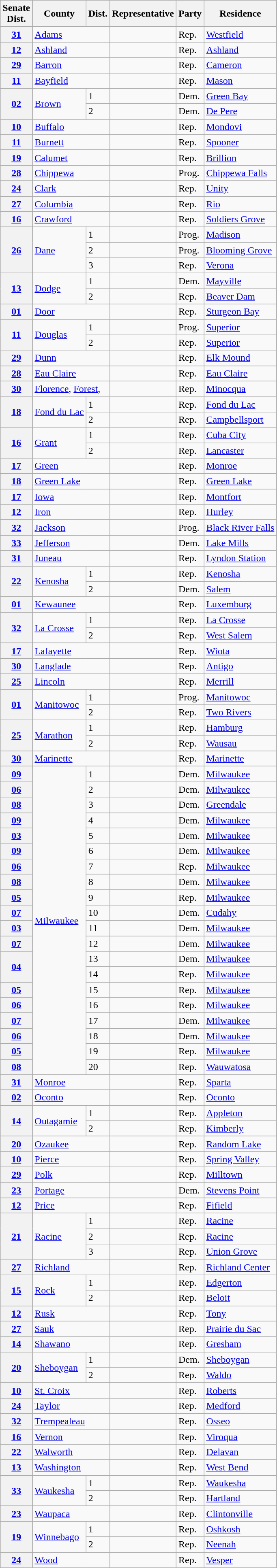<table class="wikitable sortable">
<tr>
<th>Senate<br>Dist.</th>
<th>County</th>
<th>Dist.</th>
<th>Representative</th>
<th>Party</th>
<th>Residence</th>
</tr>
<tr>
<th><a href='#'>31</a></th>
<td text-align="left" colspan="2"><a href='#'>Adams</a> </td>
<td></td>
<td>Rep.</td>
<td><a href='#'>Westfield</a></td>
</tr>
<tr>
<th><a href='#'>12</a></th>
<td text-align="left" colspan="2"><a href='#'>Ashland</a></td>
<td> </td>
<td>Rep.</td>
<td><a href='#'>Ashland</a></td>
</tr>
<tr>
<th><a href='#'>29</a></th>
<td text-align="left" colspan="2"><a href='#'>Barron</a></td>
<td></td>
<td>Rep.</td>
<td><a href='#'>Cameron</a></td>
</tr>
<tr>
<th><a href='#'>11</a></th>
<td text-align="left" colspan="2"><a href='#'>Bayfield</a></td>
<td></td>
<td>Rep.</td>
<td><a href='#'>Mason</a></td>
</tr>
<tr>
<th rowspan="2"><a href='#'>02</a></th>
<td text-align="left" rowspan="2"><a href='#'>Brown</a></td>
<td>1</td>
<td></td>
<td>Dem.</td>
<td><a href='#'>Green Bay</a></td>
</tr>
<tr>
<td>2</td>
<td></td>
<td>Dem.</td>
<td><a href='#'>De Pere</a></td>
</tr>
<tr>
<th><a href='#'>10</a></th>
<td text-align="left" colspan="2"><a href='#'>Buffalo</a> </td>
<td></td>
<td>Rep.</td>
<td><a href='#'>Mondovi</a></td>
</tr>
<tr>
<th><a href='#'>11</a></th>
<td text-align="left" colspan="2"><a href='#'>Burnett</a> </td>
<td></td>
<td>Rep.</td>
<td><a href='#'>Spooner</a></td>
</tr>
<tr>
<th><a href='#'>19</a></th>
<td text-align="left" colspan="2"><a href='#'>Calumet</a></td>
<td></td>
<td>Rep.</td>
<td><a href='#'>Brillion</a></td>
</tr>
<tr>
<th><a href='#'>28</a></th>
<td text-align="left" colspan="2"><a href='#'>Chippewa</a></td>
<td></td>
<td>Prog.</td>
<td><a href='#'>Chippewa Falls</a></td>
</tr>
<tr>
<th><a href='#'>24</a></th>
<td text-align="left" colspan="2"><a href='#'>Clark</a></td>
<td></td>
<td>Rep.</td>
<td><a href='#'>Unity</a></td>
</tr>
<tr>
<th><a href='#'>27</a></th>
<td text-align="left" colspan="2"><a href='#'>Columbia</a></td>
<td></td>
<td>Rep.</td>
<td><a href='#'>Rio</a></td>
</tr>
<tr>
<th><a href='#'>16</a></th>
<td text-align="left" colspan="2"><a href='#'>Crawford</a></td>
<td></td>
<td>Rep.</td>
<td><a href='#'>Soldiers Grove</a></td>
</tr>
<tr>
<th rowspan="3"><a href='#'>26</a></th>
<td text-align="left" rowspan="3"><a href='#'>Dane</a></td>
<td>1</td>
<td></td>
<td>Prog.</td>
<td><a href='#'>Madison</a></td>
</tr>
<tr>
<td>2</td>
<td></td>
<td>Prog.</td>
<td><a href='#'>Blooming Grove</a></td>
</tr>
<tr>
<td>3</td>
<td></td>
<td>Rep.</td>
<td><a href='#'>Verona</a></td>
</tr>
<tr>
<th rowspan="2"><a href='#'>13</a></th>
<td text-align="left" rowspan="2"><a href='#'>Dodge</a></td>
<td>1</td>
<td></td>
<td>Dem.</td>
<td><a href='#'>Mayville</a></td>
</tr>
<tr>
<td>2</td>
<td></td>
<td>Rep.</td>
<td><a href='#'>Beaver Dam</a></td>
</tr>
<tr>
<th><a href='#'>01</a></th>
<td text-align="left" colspan="2"><a href='#'>Door</a></td>
<td></td>
<td>Rep.</td>
<td><a href='#'>Sturgeon Bay</a></td>
</tr>
<tr>
<th rowspan="2"><a href='#'>11</a></th>
<td text-align="left" rowspan="2"><a href='#'>Douglas</a></td>
<td>1</td>
<td></td>
<td>Prog.</td>
<td><a href='#'>Superior</a></td>
</tr>
<tr>
<td>2</td>
<td></td>
<td>Rep.</td>
<td><a href='#'>Superior</a></td>
</tr>
<tr>
<th><a href='#'>29</a></th>
<td text-align="left" colspan="2"><a href='#'>Dunn</a></td>
<td></td>
<td>Rep.</td>
<td><a href='#'>Elk Mound</a></td>
</tr>
<tr>
<th><a href='#'>28</a></th>
<td text-align="left" colspan="2"><a href='#'>Eau Claire</a></td>
<td></td>
<td>Rep.</td>
<td><a href='#'>Eau Claire</a></td>
</tr>
<tr>
<th><a href='#'>30</a></th>
<td text-align="left" colspan="2"><a href='#'>Florence</a>, <a href='#'>Forest</a>, </td>
<td></td>
<td>Rep.</td>
<td><a href='#'>Minocqua</a></td>
</tr>
<tr>
<th rowspan="2"><a href='#'>18</a></th>
<td text-align="left" rowspan="2"><a href='#'>Fond du Lac</a></td>
<td>1</td>
<td></td>
<td>Rep.</td>
<td><a href='#'>Fond du Lac</a></td>
</tr>
<tr>
<td>2</td>
<td></td>
<td>Rep.</td>
<td><a href='#'>Campbellsport</a></td>
</tr>
<tr>
<th rowspan="2"><a href='#'>16</a></th>
<td text-align="left" rowspan="2"><a href='#'>Grant</a></td>
<td>1</td>
<td></td>
<td>Rep.</td>
<td><a href='#'>Cuba City</a></td>
</tr>
<tr>
<td>2</td>
<td></td>
<td>Rep.</td>
<td><a href='#'>Lancaster</a></td>
</tr>
<tr>
<th><a href='#'>17</a></th>
<td text-align="left" colspan="2"><a href='#'>Green</a></td>
<td></td>
<td>Rep.</td>
<td><a href='#'>Monroe</a></td>
</tr>
<tr>
<th><a href='#'>18</a></th>
<td text-align="left" colspan="2"><a href='#'>Green Lake</a> </td>
<td></td>
<td>Rep.</td>
<td><a href='#'>Green Lake</a></td>
</tr>
<tr>
<th><a href='#'>17</a></th>
<td text-align="left" colspan="2"><a href='#'>Iowa</a></td>
<td></td>
<td>Rep.</td>
<td><a href='#'>Montfort</a></td>
</tr>
<tr>
<th><a href='#'>12</a></th>
<td text-align="left" colspan="2"><a href='#'>Iron</a> </td>
<td></td>
<td>Rep.</td>
<td><a href='#'>Hurley</a></td>
</tr>
<tr>
<th><a href='#'>32</a></th>
<td text-align="left" colspan="2"><a href='#'>Jackson</a></td>
<td></td>
<td>Prog.</td>
<td><a href='#'>Black River Falls</a></td>
</tr>
<tr>
<th><a href='#'>33</a></th>
<td text-align="left" colspan="2"><a href='#'>Jefferson</a></td>
<td></td>
<td>Dem.</td>
<td><a href='#'>Lake Mills</a></td>
</tr>
<tr>
<th><a href='#'>31</a></th>
<td text-align="left" colspan="2"><a href='#'>Juneau</a></td>
<td></td>
<td>Rep.</td>
<td><a href='#'>Lyndon Station</a></td>
</tr>
<tr>
<th rowspan="2"><a href='#'>22</a></th>
<td text-align="left" rowspan="2"><a href='#'>Kenosha</a></td>
<td>1</td>
<td></td>
<td>Rep.</td>
<td><a href='#'>Kenosha</a></td>
</tr>
<tr>
<td>2</td>
<td></td>
<td>Dem.</td>
<td><a href='#'>Salem</a></td>
</tr>
<tr>
<th><a href='#'>01</a></th>
<td text-align="left" colspan="2"><a href='#'>Kewaunee</a></td>
<td></td>
<td>Rep.</td>
<td><a href='#'>Luxemburg</a></td>
</tr>
<tr>
<th rowspan="2"><a href='#'>32</a></th>
<td text-align="left" rowspan="2"><a href='#'>La Crosse</a></td>
<td>1</td>
<td></td>
<td>Rep.</td>
<td><a href='#'>La Crosse</a></td>
</tr>
<tr>
<td>2</td>
<td></td>
<td>Rep.</td>
<td><a href='#'>West Salem</a></td>
</tr>
<tr>
<th><a href='#'>17</a></th>
<td text-align="left" colspan="2"><a href='#'>Lafayette</a></td>
<td></td>
<td>Rep.</td>
<td><a href='#'>Wiota</a></td>
</tr>
<tr>
<th><a href='#'>30</a></th>
<td text-align="left" colspan="2"><a href='#'>Langlade</a></td>
<td></td>
<td>Rep.</td>
<td><a href='#'>Antigo</a></td>
</tr>
<tr>
<th><a href='#'>25</a></th>
<td text-align="left" colspan="2"><a href='#'>Lincoln</a></td>
<td></td>
<td>Rep.</td>
<td><a href='#'>Merrill</a></td>
</tr>
<tr>
<th rowspan="2"><a href='#'>01</a></th>
<td rowspan="2" text-align="left"><a href='#'>Manitowoc</a></td>
<td>1</td>
<td></td>
<td>Prog.</td>
<td><a href='#'>Manitowoc</a></td>
</tr>
<tr>
<td>2</td>
<td></td>
<td>Rep.</td>
<td><a href='#'>Two Rivers</a></td>
</tr>
<tr>
<th rowspan="2"><a href='#'>25</a></th>
<td text-align="left" rowspan="2"><a href='#'>Marathon</a></td>
<td>1</td>
<td></td>
<td>Rep.</td>
<td><a href='#'>Hamburg</a></td>
</tr>
<tr>
<td>2</td>
<td></td>
<td>Rep.</td>
<td><a href='#'>Wausau</a></td>
</tr>
<tr>
<th><a href='#'>30</a></th>
<td text-align="left" colspan="2"><a href='#'>Marinette</a></td>
<td></td>
<td>Rep.</td>
<td><a href='#'>Marinette</a></td>
</tr>
<tr>
<th><a href='#'>09</a></th>
<td text-align="left" rowspan="20"><a href='#'>Milwaukee</a></td>
<td>1</td>
<td></td>
<td>Dem.</td>
<td><a href='#'>Milwaukee</a></td>
</tr>
<tr>
<th><a href='#'>06</a></th>
<td>2</td>
<td></td>
<td>Dem.</td>
<td><a href='#'>Milwaukee</a></td>
</tr>
<tr>
<th><a href='#'>08</a></th>
<td>3</td>
<td></td>
<td>Dem.</td>
<td><a href='#'>Greendale</a></td>
</tr>
<tr>
<th><a href='#'>09</a></th>
<td>4</td>
<td></td>
<td>Dem.</td>
<td><a href='#'>Milwaukee</a></td>
</tr>
<tr>
<th><a href='#'>03</a></th>
<td>5</td>
<td> </td>
<td>Dem.</td>
<td><a href='#'>Milwaukee</a></td>
</tr>
<tr>
<th><a href='#'>09</a></th>
<td>6</td>
<td></td>
<td>Dem.</td>
<td><a href='#'>Milwaukee</a></td>
</tr>
<tr>
<th><a href='#'>06</a></th>
<td>7</td>
<td></td>
<td>Rep.</td>
<td><a href='#'>Milwaukee</a></td>
</tr>
<tr>
<th><a href='#'>08</a></th>
<td>8</td>
<td></td>
<td>Dem.</td>
<td><a href='#'>Milwaukee</a></td>
</tr>
<tr>
<th><a href='#'>05</a></th>
<td>9</td>
<td></td>
<td>Rep.</td>
<td><a href='#'>Milwaukee</a></td>
</tr>
<tr>
<th><a href='#'>07</a></th>
<td>10</td>
<td></td>
<td>Dem.</td>
<td><a href='#'>Cudahy</a></td>
</tr>
<tr>
<th><a href='#'>03</a></th>
<td>11</td>
<td></td>
<td>Dem.</td>
<td><a href='#'>Milwaukee</a></td>
</tr>
<tr>
<th><a href='#'>07</a></th>
<td>12</td>
<td></td>
<td>Dem.</td>
<td><a href='#'>Milwaukee</a></td>
</tr>
<tr>
<th rowspan="2"><a href='#'>04</a></th>
<td>13</td>
<td></td>
<td>Dem.</td>
<td><a href='#'>Milwaukee</a></td>
</tr>
<tr>
<td>14</td>
<td></td>
<td>Rep.</td>
<td><a href='#'>Milwaukee</a></td>
</tr>
<tr>
<th><a href='#'>05</a></th>
<td>15</td>
<td></td>
<td>Rep.</td>
<td><a href='#'>Milwaukee</a></td>
</tr>
<tr>
<th><a href='#'>06</a></th>
<td>16</td>
<td></td>
<td>Rep.</td>
<td><a href='#'>Milwaukee</a></td>
</tr>
<tr>
<th><a href='#'>07</a></th>
<td>17</td>
<td></td>
<td>Dem.</td>
<td><a href='#'>Milwaukee</a></td>
</tr>
<tr>
<th><a href='#'>06</a></th>
<td>18</td>
<td></td>
<td>Dem.</td>
<td><a href='#'>Milwaukee</a></td>
</tr>
<tr>
<th><a href='#'>05</a></th>
<td>19</td>
<td></td>
<td>Rep.</td>
<td><a href='#'>Milwaukee</a></td>
</tr>
<tr>
<th><a href='#'>08</a></th>
<td>20</td>
<td></td>
<td>Rep.</td>
<td><a href='#'>Wauwatosa</a></td>
</tr>
<tr>
<th><a href='#'>31</a></th>
<td text-align="left" colspan="2"><a href='#'>Monroe</a></td>
<td></td>
<td>Rep.</td>
<td><a href='#'>Sparta</a></td>
</tr>
<tr>
<th><a href='#'>02</a></th>
<td text-align="left" colspan="2"><a href='#'>Oconto</a></td>
<td></td>
<td>Rep.</td>
<td><a href='#'>Oconto</a></td>
</tr>
<tr>
<th rowspan="2"><a href='#'>14</a></th>
<td text-align="left" rowspan="2"><a href='#'>Outagamie</a></td>
<td>1</td>
<td></td>
<td>Rep.</td>
<td><a href='#'>Appleton</a></td>
</tr>
<tr>
<td>2</td>
<td></td>
<td>Rep.</td>
<td><a href='#'>Kimberly</a></td>
</tr>
<tr>
<th><a href='#'>20</a></th>
<td text-align="left" colspan="2"><a href='#'>Ozaukee</a></td>
<td> </td>
<td>Rep.</td>
<td><a href='#'>Random Lake</a></td>
</tr>
<tr>
<th><a href='#'>10</a></th>
<td text-align="left" colspan="2"><a href='#'>Pierce</a></td>
<td></td>
<td>Rep.</td>
<td><a href='#'>Spring Valley</a></td>
</tr>
<tr>
<th><a href='#'>29</a></th>
<td text-align="left" colspan="2"><a href='#'>Polk</a></td>
<td></td>
<td>Rep.</td>
<td><a href='#'>Milltown</a></td>
</tr>
<tr>
<th><a href='#'>23</a></th>
<td text-align="left" colspan="2"><a href='#'>Portage</a></td>
<td></td>
<td>Dem.</td>
<td><a href='#'>Stevens Point</a></td>
</tr>
<tr>
<th><a href='#'>12</a></th>
<td text-align="left" colspan="2"><a href='#'>Price</a></td>
<td></td>
<td>Rep.</td>
<td><a href='#'>Fifield</a></td>
</tr>
<tr>
<th rowspan="3"><a href='#'>21</a></th>
<td text-align="left" rowspan="3"><a href='#'>Racine</a></td>
<td>1</td>
<td></td>
<td>Rep.</td>
<td><a href='#'>Racine</a></td>
</tr>
<tr>
<td>2</td>
<td></td>
<td>Rep.</td>
<td><a href='#'>Racine</a></td>
</tr>
<tr>
<td>3</td>
<td></td>
<td>Rep.</td>
<td><a href='#'>Union Grove</a></td>
</tr>
<tr>
<th><a href='#'>27</a></th>
<td text-align="left" colspan="2"><a href='#'>Richland</a></td>
<td></td>
<td>Rep.</td>
<td><a href='#'>Richland Center</a></td>
</tr>
<tr>
<th rowspan="2"><a href='#'>15</a></th>
<td text-align="left" rowspan="2"><a href='#'>Rock</a></td>
<td>1</td>
<td></td>
<td>Rep.</td>
<td><a href='#'>Edgerton</a></td>
</tr>
<tr>
<td>2</td>
<td></td>
<td>Rep.</td>
<td><a href='#'>Beloit</a></td>
</tr>
<tr>
<th><a href='#'>12</a></th>
<td text-align="left" colspan="2"><a href='#'>Rusk</a> </td>
<td></td>
<td>Rep.</td>
<td><a href='#'>Tony</a></td>
</tr>
<tr>
<th><a href='#'>27</a></th>
<td text-align="left" colspan="2"><a href='#'>Sauk</a></td>
<td></td>
<td>Rep.</td>
<td><a href='#'>Prairie du Sac</a></td>
</tr>
<tr>
<th><a href='#'>14</a></th>
<td text-align="left" colspan="2"><a href='#'>Shawano</a></td>
<td></td>
<td>Rep.</td>
<td><a href='#'>Gresham</a></td>
</tr>
<tr>
<th rowspan="2"><a href='#'>20</a></th>
<td text-align="left" rowspan="2"><a href='#'>Sheboygan</a></td>
<td>1</td>
<td></td>
<td>Dem.</td>
<td><a href='#'>Sheboygan</a></td>
</tr>
<tr>
<td>2</td>
<td></td>
<td>Rep.</td>
<td><a href='#'>Waldo</a></td>
</tr>
<tr>
<th><a href='#'>10</a></th>
<td text-align="left" colspan="2"><a href='#'>St. Croix</a></td>
<td></td>
<td>Rep.</td>
<td><a href='#'>Roberts</a></td>
</tr>
<tr>
<th><a href='#'>24</a></th>
<td text-align="left" colspan="2"><a href='#'>Taylor</a></td>
<td></td>
<td>Rep.</td>
<td><a href='#'>Medford</a></td>
</tr>
<tr>
<th><a href='#'>32</a></th>
<td text-align="left" colspan="2"><a href='#'>Trempealeau</a></td>
<td></td>
<td>Rep.</td>
<td><a href='#'>Osseo</a></td>
</tr>
<tr>
<th><a href='#'>16</a></th>
<td text-align="left" colspan="2"><a href='#'>Vernon</a></td>
<td></td>
<td>Rep.</td>
<td><a href='#'>Viroqua</a></td>
</tr>
<tr>
<th><a href='#'>22</a></th>
<td text-align="left" colspan="2"><a href='#'>Walworth</a></td>
<td></td>
<td>Rep.</td>
<td><a href='#'>Delavan</a></td>
</tr>
<tr>
<th><a href='#'>13</a></th>
<td text-align="left" colspan="2"><a href='#'>Washington</a></td>
<td></td>
<td>Rep.</td>
<td><a href='#'>West Bend</a></td>
</tr>
<tr>
<th rowspan="2"><a href='#'>33</a></th>
<td text-align="left" rowspan="2"><a href='#'>Waukesha</a></td>
<td>1</td>
<td></td>
<td>Rep.</td>
<td><a href='#'>Waukesha</a></td>
</tr>
<tr>
<td>2</td>
<td></td>
<td>Rep.</td>
<td><a href='#'>Hartland</a></td>
</tr>
<tr>
<th><a href='#'>23</a></th>
<td text-align="left" colspan="2"><a href='#'>Waupaca</a></td>
<td></td>
<td>Rep.</td>
<td><a href='#'>Clintonville</a></td>
</tr>
<tr>
<th rowspan="2"><a href='#'>19</a></th>
<td text-align="left" rowspan="2"><a href='#'>Winnebago</a></td>
<td>1</td>
<td> </td>
<td>Rep.</td>
<td><a href='#'>Oshkosh</a></td>
</tr>
<tr>
<td>2</td>
<td> </td>
<td>Rep.</td>
<td><a href='#'>Neenah</a></td>
</tr>
<tr>
<th><a href='#'>24</a></th>
<td text-align="left" colspan="2"><a href='#'>Wood</a></td>
<td></td>
<td>Rep.</td>
<td><a href='#'>Vesper</a></td>
</tr>
</table>
